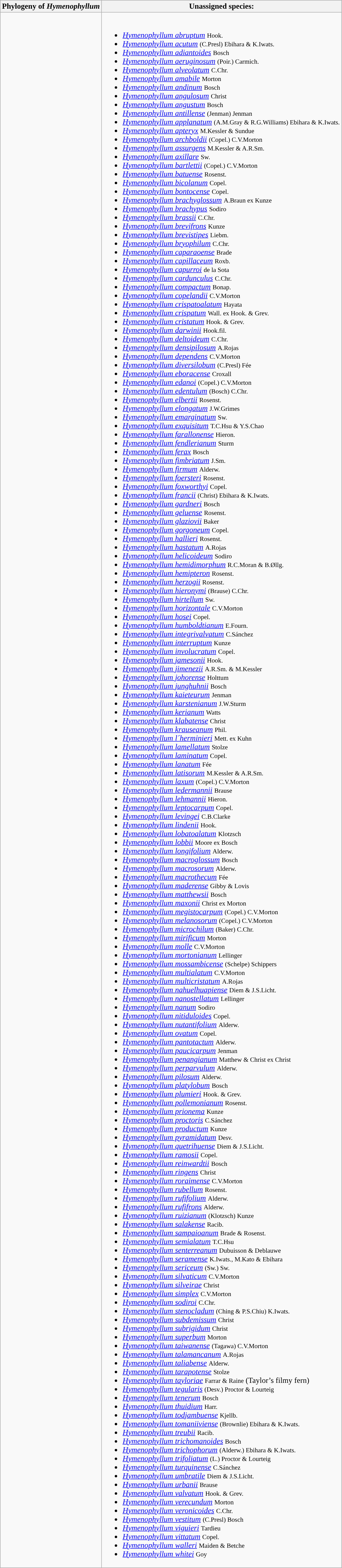<table class="wikitable">
<tr>
<th colspan=1>Phylogeny of <em>Hymenophyllum</em></th>
<th colspan=1>Unassigned species:</th>
</tr>
<tr>
<td style="vertical-align:top"><br></td>
<td><br><ul><li><em><a href='#'>Hymenophyllum abruptum</a></em> <small>Hook.</small></li><li><em><a href='#'>Hymenophyllum acutum</a></em> <small>(C.Presl) Ebihara & K.Iwats.</small></li><li><em><a href='#'>Hymenophyllum adiantoides</a></em> <small>Bosch</small></li><li><em><a href='#'>Hymenophyllum aeruginosum</a></em> <small>(Poir.) Carmich.</small></li><li><em><a href='#'>Hymenophyllum alveolatum</a></em> <small>C.Chr.</small></li><li><em><a href='#'>Hymenophyllum amabile</a></em> <small>Morton</small></li><li><em><a href='#'>Hymenophyllum andinum</a></em> <small>Bosch</small></li><li><em><a href='#'>Hymenophyllum angulosum</a></em> <small>Christ</small></li><li><em><a href='#'>Hymenophyllum angustum</a></em> <small>Bosch</small></li><li><em><a href='#'>Hymenophyllum antillense</a></em> <small>(Jenman) Jenman</small></li><li><em><a href='#'>Hymenophyllum applanatum</a></em> <small>(A.M.Gray & R.G.Williams) Ebihara & K.Iwats.</small></li><li><em><a href='#'>Hymenophyllum apteryx</a></em> <small>M.Kessler & Sundue</small></li><li><em><a href='#'>Hymenophyllum archboldii</a></em> <small>(Copel.) C.V.Morton</small></li><li><em><a href='#'>Hymenophyllum assurgens</a></em> <small>M.Kessler & A.R.Sm.</small></li><li><em><a href='#'>Hymenophyllum axillare</a></em> <small>Sw.</small></li><li><em><a href='#'>Hymenophyllum bartlettii</a></em> <small>(Copel.) C.V.Morton</small></li><li><em><a href='#'>Hymenophyllum batuense</a></em> <small>Rosenst.</small></li><li><em><a href='#'>Hymenophyllum bicolanum</a></em> <small>Copel.</small></li><li><em><a href='#'>Hymenophyllum bontocense</a></em> <small>Copel.</small></li><li><em><a href='#'>Hymenophyllum brachyglossum</a></em> <small>A.Braun ex Kunze</small></li><li><em><a href='#'>Hymenophyllum brachypus</a></em> <small>Sodiro</small></li><li><em><a href='#'>Hymenophyllum brassii</a></em> <small>C.Chr.</small></li><li><em><a href='#'>Hymenophyllum brevifrons</a></em> <small>Kunze</small></li><li><em><a href='#'>Hymenophyllum brevistipes</a></em> <small>Liebm.</small></li><li><em><a href='#'>Hymenophyllum bryophilum</a></em> <small>C.Chr.</small></li><li><em><a href='#'>Hymenophyllum caparaoense</a></em> <small>Brade</small></li><li><em><a href='#'>Hymenophyllum capillaceum</a></em> <small>Roxb.</small></li><li><em><a href='#'>Hymenophyllum capurroi</a></em> <small>de la Sota</small></li><li><em><a href='#'>Hymenophyllum cardunculus</a></em> <small>C.Chr.</small></li><li><em><a href='#'>Hymenophyllum compactum</a></em> <small>Bonap.</small></li><li><em><a href='#'>Hymenophyllum copelandii</a></em> <small>C.V.Morton</small></li><li><em><a href='#'>Hymenophyllum crispatoalatum</a></em> <small>Hayata</small></li><li><em><a href='#'>Hymenophyllum crispatum</a></em> <small>Wall. ex Hook. & Grev.</small></li><li><em><a href='#'>Hymenophyllum cristatum</a></em> <small>Hook. & Grev.</small></li><li><em><a href='#'>Hymenophyllum darwinii</a></em> <small>Hook.fil.</small></li><li><em><a href='#'>Hymenophyllum deltoideum</a></em> <small>C.Chr.</small></li><li><em><a href='#'>Hymenophyllum densipilosum</a></em> <small>A.Rojas</small></li><li><em><a href='#'>Hymenophyllum dependens</a></em> <small>C.V.Morton</small></li><li><em><a href='#'>Hymenophyllum diversilobum</a></em> <small>(C.Presl) Fée</small></li><li><em><a href='#'>Hymenophyllum eboracense</a></em> <small>Croxall</small></li><li><em><a href='#'>Hymenophyllum edanoi</a></em> <small>(Copel.) C.V.Morton</small></li><li><em><a href='#'>Hymenophyllum edentulum</a></em> <small>(Bosch) C.Chr.</small></li><li><em><a href='#'>Hymenophyllum elbertii</a></em> <small>Rosenst.</small></li><li><em><a href='#'>Hymenophyllum elongatum</a></em> <small>J.W.Grimes</small></li><li><em><a href='#'>Hymenophyllum emarginatum</a></em> <small>Sw.</small></li><li><em><a href='#'>Hymenophyllum exquisitum</a></em> <small>T.C.Hsu & Y.S.Chao</small></li><li><em><a href='#'>Hymenophyllum farallonense</a></em> <small>Hieron.</small></li><li><em><a href='#'>Hymenophyllum fendlerianum</a></em> <small>Sturm</small></li><li><em><a href='#'>Hymenophyllum ferax</a></em> <small>Bosch</small></li><li><em><a href='#'>Hymenophyllum fimbriatum</a></em> <small>J.Sm.</small></li><li><em><a href='#'>Hymenophyllum firmum</a></em> <small>Alderw.</small></li><li><em><a href='#'>Hymenophyllum foersteri</a></em> <small>Rosenst.</small></li><li><em><a href='#'>Hymenophyllum foxworthyi</a></em> <small>Copel.</small></li><li><em><a href='#'>Hymenophyllum francii</a></em> <small>(Christ) Ebihara & K.Iwats.</small></li><li><em><a href='#'>Hymenophyllum gardneri</a></em> <small>Bosch</small></li><li><em><a href='#'>Hymenophyllum geluense</a></em> <small>Rosenst.</small></li><li><em><a href='#'>Hymenophyllum glaziovii</a></em> <small>Baker</small></li><li><em><a href='#'>Hymenophyllum gorgoneum</a></em> <small>Copel.</small></li><li><em><a href='#'>Hymenophyllum hallieri</a></em> <small>Rosenst.</small></li><li><em><a href='#'>Hymenophyllum hastatum</a></em> <small>A.Rojas</small></li><li><em><a href='#'>Hymenophyllum helicoideum</a></em> <small>Sodiro</small></li><li><em><a href='#'>Hymenophyllum hemidimorphum</a></em> <small>R.C.Moran & B.Øllg.</small></li><li><em><a href='#'>Hymenophyllum hemipteron</a></em> <small>Rosenst.</small></li><li><em><a href='#'>Hymenophyllum herzogii</a></em> <small>Rosenst.</small></li><li><em><a href='#'>Hymenophyllum hieronymi</a></em> <small>(Brause) C.Chr.</small></li><li><em><a href='#'>Hymenophyllum hirtellum</a></em> <small>Sw.</small></li><li><em><a href='#'>Hymenophyllum horizontale</a></em> <small>C.V.Morton</small></li><li><em><a href='#'>Hymenophyllum hosei</a></em> <small>Copel.</small></li><li><em><a href='#'>Hymenophyllum humboldtianum</a></em> <small>E.Fourn.</small></li><li><em><a href='#'>Hymenophyllum integrivalvatum</a></em> <small>C.Sánchez</small></li><li><em><a href='#'>Hymenophyllum interruptum</a></em> <small>Kunze</small></li><li><em><a href='#'>Hymenophyllum involucratum</a></em> <small>Copel.</small></li><li><em><a href='#'>Hymenophyllum jamesonii</a></em> <small>Hook.</small></li><li><em><a href='#'>Hymenophyllum jimenezii</a></em> <small>A.R.Sm. & M.Kessler</small></li><li><em><a href='#'>Hymenophyllum johorense</a></em> <small>Holttum</small></li><li><em><a href='#'>Hymenophyllum junghuhnii</a></em> <small>Bosch</small></li><li><em><a href='#'>Hymenophyllum kaieteurum</a></em> <small>Jenman</small></li><li><em><a href='#'>Hymenophyllum karstenianum</a></em> <small>J.W.Sturm</small></li><li><em><a href='#'>Hymenophyllum kerianum</a></em> <small>Watts</small></li><li><em><a href='#'>Hymenophyllum klabatense</a></em> <small>Christ</small></li><li><em><a href='#'>Hymenophyllum krauseanum</a></em> <small>Phil.</small></li><li><em><a href='#'>Hymenophyllum l´herminieri</a></em> <small>Mett. ex Kuhn</small></li><li><em><a href='#'>Hymenophyllum lamellatum</a></em> <small>Stolze</small></li><li><em><a href='#'>Hymenophyllum laminatum</a></em> <small>Copel.</small></li><li><em><a href='#'>Hymenophyllum lanatum</a></em> <small>Fée</small></li><li><em><a href='#'>Hymenophyllum latisorum</a></em> <small>M.Kessler & A.R.Sm.</small></li><li><em><a href='#'>Hymenophyllum laxum</a></em> <small>(Copel.) C.V.Morton</small></li><li><em><a href='#'>Hymenophyllum ledermannii</a></em> <small>Brause</small></li><li><em><a href='#'>Hymenophyllum lehmannii</a></em> <small>Hieron.</small></li><li><em><a href='#'>Hymenophyllum leptocarpum</a></em> <small>Copel.</small></li><li><em><a href='#'>Hymenophyllum levingei</a></em> <small>C.B.Clarke</small></li><li><em><a href='#'>Hymenophyllum lindenii</a></em> <small>Hook.</small></li><li><em><a href='#'>Hymenophyllum lobatoalatum</a></em> <small>Klotzsch</small></li><li><em><a href='#'>Hymenophyllum lobbii</a></em> <small>Moore ex Bosch</small></li><li><em><a href='#'>Hymenophyllum longifolium</a></em> <small>Alderw.</small></li><li><em><a href='#'>Hymenophyllum macroglossum</a></em> <small>Bosch</small></li><li><em><a href='#'>Hymenophyllum macrosorum</a></em> <small>Alderw.</small></li><li><em><a href='#'>Hymenophyllum macrothecum</a></em> <small>Fée</small></li><li><em><a href='#'>Hymenophyllum maderense</a></em> <small>Gibby & Lovis</small></li><li><em><a href='#'>Hymenophyllum matthewsii</a></em> <small>Bosch</small></li><li><em><a href='#'>Hymenophyllum maxonii</a></em> <small>Christ ex Morton</small></li><li><em><a href='#'>Hymenophyllum megistocarpum</a></em> <small>(Copel.) C.V.Morton</small></li><li><em><a href='#'>Hymenophyllum melanosorum</a></em> <small>(Copel.) C.V.Morton</small></li><li><em><a href='#'>Hymenophyllum microchilum</a></em> <small>(Baker) C.Chr.</small></li><li><em><a href='#'>Hymenophyllum mirificum</a></em> <small>Morton</small></li><li><em><a href='#'>Hymenophyllum molle</a></em> <small>C.V.Morton</small></li><li><em><a href='#'>Hymenophyllum mortonianum</a></em> <small>Lellinger</small></li><li><em><a href='#'>Hymenophyllum mossambicense</a></em> <small>(Schelpe) Schippers</small></li><li><em><a href='#'>Hymenophyllum multialatum</a></em> <small>C.V.Morton</small></li><li><em><a href='#'>Hymenophyllum multicristatum</a></em> <small>A.Rojas</small></li><li><em><a href='#'>Hymenophyllum nahuelhuapiense</a></em> <small>Diem & J.S.Licht.</small></li><li><em><a href='#'>Hymenophyllum nanostellatum</a></em> <small>Lellinger</small></li><li><em><a href='#'>Hymenophyllum nanum</a></em> <small>Sodiro</small></li><li><em><a href='#'>Hymenophyllum nitiduloides</a></em> <small>Copel.</small></li><li><em><a href='#'>Hymenophyllum nutantifolium</a></em> <small>Alderw.</small></li><li><em><a href='#'>Hymenophyllum ovatum</a></em> <small>Copel.</small></li><li><em><a href='#'>Hymenophyllum pantotactum</a></em> <small>Alderw.</small></li><li><em><a href='#'>Hymenophyllum paucicarpum</a></em> <small>Jenman</small></li><li><em><a href='#'>Hymenophyllum penangianum</a></em> <small>Matthew & Christ ex Christ</small></li><li><em><a href='#'>Hymenophyllum perparvulum</a></em> <small>Alderw.</small></li><li><em><a href='#'>Hymenophyllum pilosum</a></em> <small>Alderw.</small></li><li><em><a href='#'>Hymenophyllum platylobum</a></em> <small>Bosch</small></li><li><em><a href='#'>Hymenophyllum plumieri</a></em> <small>Hook. & Grev.</small></li><li><em><a href='#'>Hymenophyllum pollemonianum</a></em> <small>Rosenst.</small></li><li><em><a href='#'>Hymenophyllum prionema</a></em> <small>Kunze</small></li><li><em><a href='#'>Hymenophyllum proctoris</a></em> <small>C.Sánchez</small></li><li><em><a href='#'>Hymenophyllum productum</a></em> <small>Kunze</small></li><li><em><a href='#'>Hymenophyllum pyramidatum</a></em> <small>Desv.</small></li><li><em><a href='#'>Hymenophyllum quetrihuense</a></em> <small>Diem & J.S.Licht.</small></li><li><em><a href='#'>Hymenophyllum ramosii</a></em> <small>Copel.</small></li><li><em><a href='#'>Hymenophyllum reinwardtii</a></em> <small>Bosch</small></li><li><em><a href='#'>Hymenophyllum ringens</a></em> <small>Christ</small></li><li><em><a href='#'>Hymenophyllum roraimense</a></em> <small>C.V.Morton</small></li><li><em><a href='#'>Hymenophyllum rubellum</a></em> <small>Rosenst.</small></li><li><em><a href='#'>Hymenophyllum rufifolium</a></em> <small>Alderw.</small></li><li><em><a href='#'>Hymenophyllum rufifrons</a></em> <small>Alderw.</small></li><li><em><a href='#'>Hymenophyllum ruizianum</a></em> <small>(Klotzsch) Kunze</small></li><li><em><a href='#'>Hymenophyllum salakense</a></em> <small>Racib.</small></li><li><em><a href='#'>Hymenophyllum sampaioanum</a></em> <small>Brade & Rosenst.</small></li><li><em><a href='#'>Hymenophyllum semialatum</a></em> <small>T.C.Hsu</small></li><li><em><a href='#'>Hymenophyllum senterreanum</a></em> <small>Dubuisson & Deblauwe</small></li><li><em><a href='#'>Hymenophyllum seramense</a></em> <small>K.Iwats., M.Kato & Ebihara</small></li><li><em><a href='#'>Hymenophyllum sericeum</a></em> <small>(Sw.) Sw.</small></li><li><em><a href='#'>Hymenophyllum silvaticum</a></em> <small>C.V.Morton</small></li><li><em><a href='#'>Hymenophyllum silveirae</a></em> <small>Christ</small></li><li><em><a href='#'>Hymenophyllum simplex</a></em> <small>C.V.Morton</small></li><li><em><a href='#'>Hymenophyllum sodiroi</a></em> <small>C.Chr.</small></li><li><em><a href='#'>Hymenophyllum stenocladum</a></em> <small>(Ching & P.S.Chiu) K.Iwats.</small></li><li><em><a href='#'>Hymenophyllum subdemissum</a></em> <small>Christ</small></li><li><em><a href='#'>Hymenophyllum subrigidum</a></em> <small>Christ</small></li><li><em><a href='#'>Hymenophyllum superbum</a></em> <small>Morton</small></li><li><em><a href='#'>Hymenophyllum taiwanense</a></em> <small>(Tagawa) C.V.Morton</small></li><li><em><a href='#'>Hymenophyllum talamancanum</a></em> <small>A.Rojas</small></li><li><em><a href='#'>Hymenophyllum taliabense</a></em> <small>Alderw.</small></li><li><em><a href='#'>Hymenophyllum tarapotense</a></em> <small>Stolze</small></li><li><em><a href='#'>Hymenophyllum tayloriae</a></em> <small>Farrar & Raine</small> (Taylor’s filmy fern)</li><li><em><a href='#'>Hymenophyllum tegularis</a></em> <small>(Desv.) Proctor & Lourteig</small></li><li><em><a href='#'>Hymenophyllum tenerum</a></em> <small>Bosch</small></li><li><em><a href='#'>Hymenophyllum thuidium</a></em> <small>Harr.</small></li><li><em><a href='#'>Hymenophyllum todjambuense</a></em> <small>Kjellb.</small></li><li><em><a href='#'>Hymenophyllum tomaniiviense</a></em> <small>(Brownlie) Ebihara & K.Iwats.</small></li><li><em><a href='#'>Hymenophyllum treubii</a></em> <small>Racib.</small></li><li><em><a href='#'>Hymenophyllum trichomanoides</a></em> <small>Bosch</small></li><li><em><a href='#'>Hymenophyllum trichophorum</a></em> <small>(Alderw.) Ebihara & K.Iwats.</small></li><li><em><a href='#'>Hymenophyllum trifoliatum</a></em> <small>(L.) Proctor & Lourteig</small></li><li><em><a href='#'>Hymenophyllum turquinense</a></em> <small>C.Sánchez</small></li><li><em><a href='#'>Hymenophyllum umbratile</a></em> <small>Diem & J.S.Licht.</small></li><li><em><a href='#'>Hymenophyllum urbanii</a></em> <small>Brause</small></li><li><em><a href='#'>Hymenophyllum valvatum</a></em> <small>Hook. & Grev.</small></li><li><em><a href='#'>Hymenophyllum verecundum</a></em> <small>Morton</small></li><li><em><a href='#'>Hymenophyllum veronicoides</a></em> <small>C.Chr.</small></li><li><em><a href='#'>Hymenophyllum vestitum</a></em> <small>(C.Presl) Bosch</small></li><li><em><a href='#'>Hymenophyllum viguieri</a></em> <small>Tardieu</small></li><li><em><a href='#'>Hymenophyllum vittatum</a></em> <small>Copel.</small></li><li><em><a href='#'>Hymenophyllum walleri</a></em> <small>Maiden & Betche</small></li><li><em><a href='#'>Hymenophyllum whitei</a></em> <small>Goy</small></li></ul></td>
</tr>
</table>
